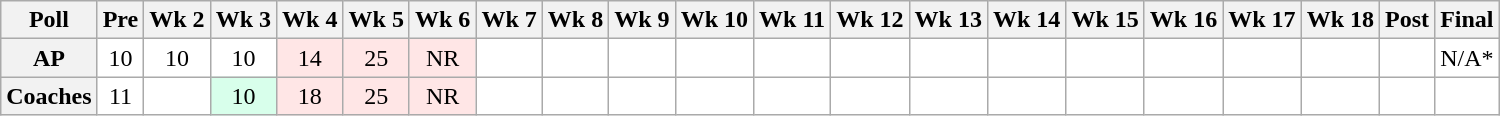<table class="wikitable" style="white-space:nowrap;text-align:center;">
<tr>
<th>Poll</th>
<th>Pre</th>
<th>Wk 2</th>
<th>Wk 3</th>
<th>Wk 4</th>
<th>Wk 5</th>
<th>Wk 6</th>
<th>Wk 7</th>
<th>Wk 8</th>
<th>Wk 9</th>
<th>Wk 10</th>
<th>Wk 11</th>
<th>Wk 12</th>
<th>Wk 13</th>
<th>Wk 14</th>
<th>Wk 15</th>
<th>Wk 16</th>
<th>Wk 17</th>
<th>Wk 18</th>
<th>Post</th>
<th>Final</th>
</tr>
<tr>
<th>AP</th>
<td style="background:#FFF;">10</td>
<td style="background:#FFF;">10</td>
<td style="background:#FFF;">10</td>
<td style="background:#FFE6E6;">14</td>
<td style="background:#FFE6E6;">25</td>
<td style="background:#FFE6E6;">NR</td>
<td style="background:#FFF;"></td>
<td style="background:#FFF;"></td>
<td style="background:#FFF;"></td>
<td style="background:#FFF;"></td>
<td style="background:#FFF;"></td>
<td style="background:#FFF;"></td>
<td style="background:#FFF;"></td>
<td style="background:#FFF;"></td>
<td style="background:#FFF;"></td>
<td style="background:#FFF;"></td>
<td style="background:#FFF;"></td>
<td style="background:#FFF;"></td>
<td style="background:#FFF;"></td>
<td style="background:#FFF;">N/A*</td>
</tr>
<tr>
<th>Coaches</th>
<td style="background:#FFF;">11</td>
<td style="background:#FFF;"></td>
<td style="background:#D8FFEB;">10</td>
<td style="background:#FFE6E6;">18</td>
<td style="background:#FFE6E6;">25</td>
<td style="background:#FFE6E6;">NR</td>
<td style="background:#FFF;"></td>
<td style="background:#FFF;"></td>
<td style="background:#FFF;"></td>
<td style="background:#FFF;"></td>
<td style="background:#FFF;"></td>
<td style="background:#FFF;"></td>
<td style="background:#FFF;"></td>
<td style="background:#FFF;"></td>
<td style="background:#FFF;"></td>
<td style="background:#FFF;"></td>
<td style="background:#FFF;"></td>
<td style="background:#FFF;"></td>
<td style="background:#FFF;"></td>
<td style="background:#FFF;"></td>
</tr>
</table>
